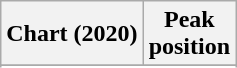<table class="wikitable sortable plainrowheaders">
<tr>
<th>Chart (2020)</th>
<th>Peak<br>position</th>
</tr>
<tr>
</tr>
<tr>
</tr>
<tr>
</tr>
<tr>
</tr>
</table>
